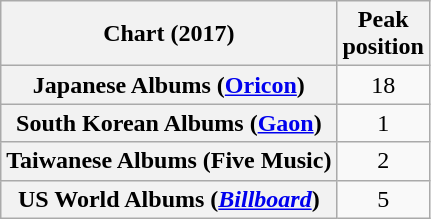<table class="wikitable sortable plainrowheaders" style="text-align:center;">
<tr>
<th>Chart (2017)</th>
<th>Peak<br>position</th>
</tr>
<tr>
<th scope="row">Japanese Albums (<a href='#'>Oricon</a>)</th>
<td>18</td>
</tr>
<tr>
<th scope="row">South Korean Albums (<a href='#'>Gaon</a>)</th>
<td>1</td>
</tr>
<tr>
<th scope="row">Taiwanese Albums (Five Music)</th>
<td>2</td>
</tr>
<tr>
<th scope="row">US World Albums (<em><a href='#'>Billboard</a></em>)</th>
<td>5</td>
</tr>
</table>
